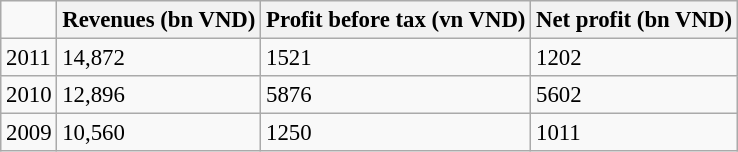<table class="wikitable sortable" style="font-size:95%; margin:auto;">
<tr>
<td></td>
<th>Revenues (bn VND)</th>
<th>Profit before tax (vn VND)</th>
<th>Net profit (bn VND)</th>
</tr>
<tr>
<td>2011</td>
<td>14,872</td>
<td>1521</td>
<td>1202</td>
</tr>
<tr>
<td>2010</td>
<td>12,896</td>
<td>5876</td>
<td>5602</td>
</tr>
<tr>
<td>2009</td>
<td>10,560</td>
<td>1250</td>
<td>1011</td>
</tr>
</table>
